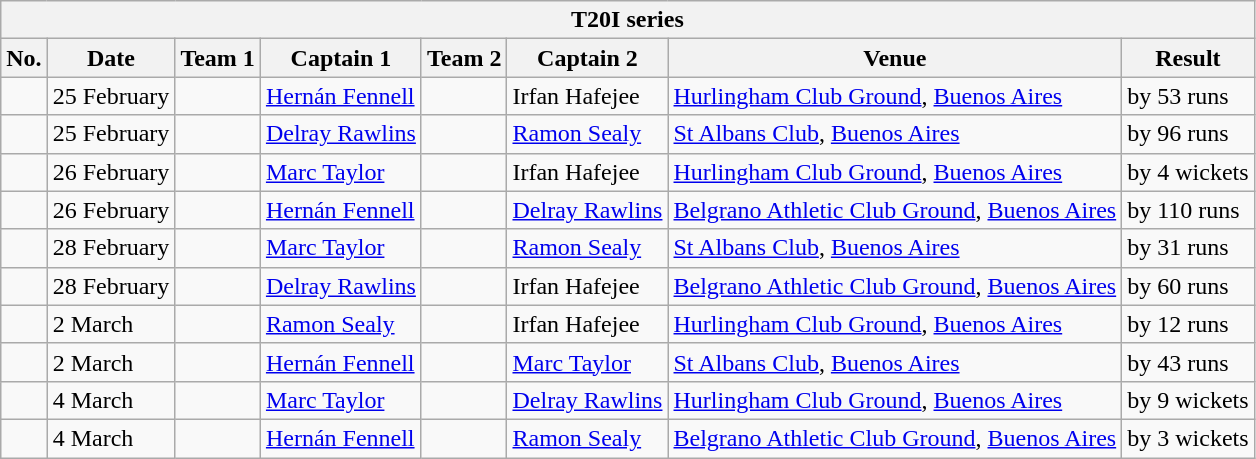<table class="wikitable">
<tr>
<th colspan="8">T20I series</th>
</tr>
<tr>
<th>No.</th>
<th>Date</th>
<th>Team 1</th>
<th>Captain 1</th>
<th>Team 2</th>
<th>Captain 2</th>
<th>Venue</th>
<th>Result</th>
</tr>
<tr>
<td></td>
<td>25 February</td>
<td></td>
<td><a href='#'>Hernán Fennell</a></td>
<td></td>
<td>Irfan Hafejee</td>
<td><a href='#'>Hurlingham Club Ground</a>, <a href='#'>Buenos Aires</a></td>
<td> by 53 runs</td>
</tr>
<tr>
<td></td>
<td>25 February</td>
<td></td>
<td><a href='#'>Delray Rawlins</a></td>
<td></td>
<td><a href='#'>Ramon Sealy</a></td>
<td><a href='#'>St Albans Club</a>, <a href='#'>Buenos Aires</a></td>
<td> by 96 runs</td>
</tr>
<tr>
<td></td>
<td>26 February</td>
<td></td>
<td><a href='#'>Marc Taylor</a></td>
<td></td>
<td>Irfan Hafejee</td>
<td><a href='#'>Hurlingham Club Ground</a>, <a href='#'>Buenos Aires</a></td>
<td> by 4 wickets</td>
</tr>
<tr>
<td></td>
<td>26 February</td>
<td></td>
<td><a href='#'>Hernán Fennell</a></td>
<td></td>
<td><a href='#'>Delray Rawlins</a></td>
<td><a href='#'>Belgrano Athletic Club Ground</a>, <a href='#'>Buenos Aires</a></td>
<td> by 110 runs</td>
</tr>
<tr>
<td></td>
<td>28 February</td>
<td></td>
<td><a href='#'>Marc Taylor</a></td>
<td></td>
<td><a href='#'>Ramon Sealy</a></td>
<td><a href='#'>St Albans Club</a>, <a href='#'>Buenos Aires</a></td>
<td> by 31 runs</td>
</tr>
<tr>
<td></td>
<td>28 February</td>
<td></td>
<td><a href='#'>Delray Rawlins</a></td>
<td></td>
<td>Irfan Hafejee</td>
<td><a href='#'>Belgrano Athletic Club Ground</a>, <a href='#'>Buenos Aires</a></td>
<td> by 60 runs</td>
</tr>
<tr>
<td></td>
<td>2 March</td>
<td></td>
<td><a href='#'>Ramon Sealy</a></td>
<td></td>
<td>Irfan Hafejee</td>
<td><a href='#'>Hurlingham Club Ground</a>, <a href='#'>Buenos Aires</a></td>
<td> by 12 runs</td>
</tr>
<tr>
<td></td>
<td>2 March</td>
<td></td>
<td><a href='#'>Hernán Fennell</a></td>
<td></td>
<td><a href='#'>Marc Taylor</a></td>
<td><a href='#'>St Albans Club</a>, <a href='#'>Buenos Aires</a></td>
<td> by 43 runs</td>
</tr>
<tr>
<td></td>
<td>4 March</td>
<td></td>
<td><a href='#'>Marc Taylor</a></td>
<td></td>
<td><a href='#'>Delray Rawlins</a></td>
<td><a href='#'>Hurlingham Club Ground</a>, <a href='#'>Buenos Aires</a></td>
<td> by 9 wickets</td>
</tr>
<tr>
<td></td>
<td>4 March</td>
<td></td>
<td><a href='#'>Hernán Fennell</a></td>
<td></td>
<td><a href='#'>Ramon Sealy</a></td>
<td><a href='#'>Belgrano Athletic Club Ground</a>, <a href='#'>Buenos Aires</a></td>
<td> by 3 wickets</td>
</tr>
</table>
